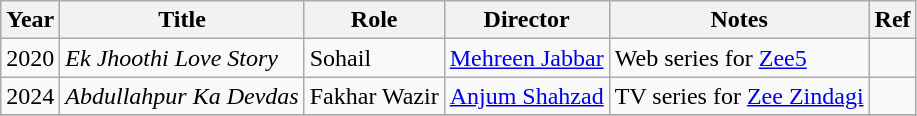<table class="wikitable sortable">
<tr>
<th>Year</th>
<th>Title</th>
<th>Role</th>
<th>Director</th>
<th>Notes</th>
<th>Ref</th>
</tr>
<tr>
<td>2020</td>
<td><em>Ek Jhoothi Love Story</em></td>
<td>Sohail</td>
<td><a href='#'>Mehreen Jabbar</a></td>
<td>Web series for <a href='#'>Zee5</a></td>
<td></td>
</tr>
<tr>
<td>2024</td>
<td><em>Abdullahpur Ka Devdas</em></td>
<td>Fakhar Wazir</td>
<td><a href='#'>Anjum Shahzad</a></td>
<td>TV series for <a href='#'>Zee Zindagi</a></td>
<td></td>
</tr>
<tr>
</tr>
</table>
